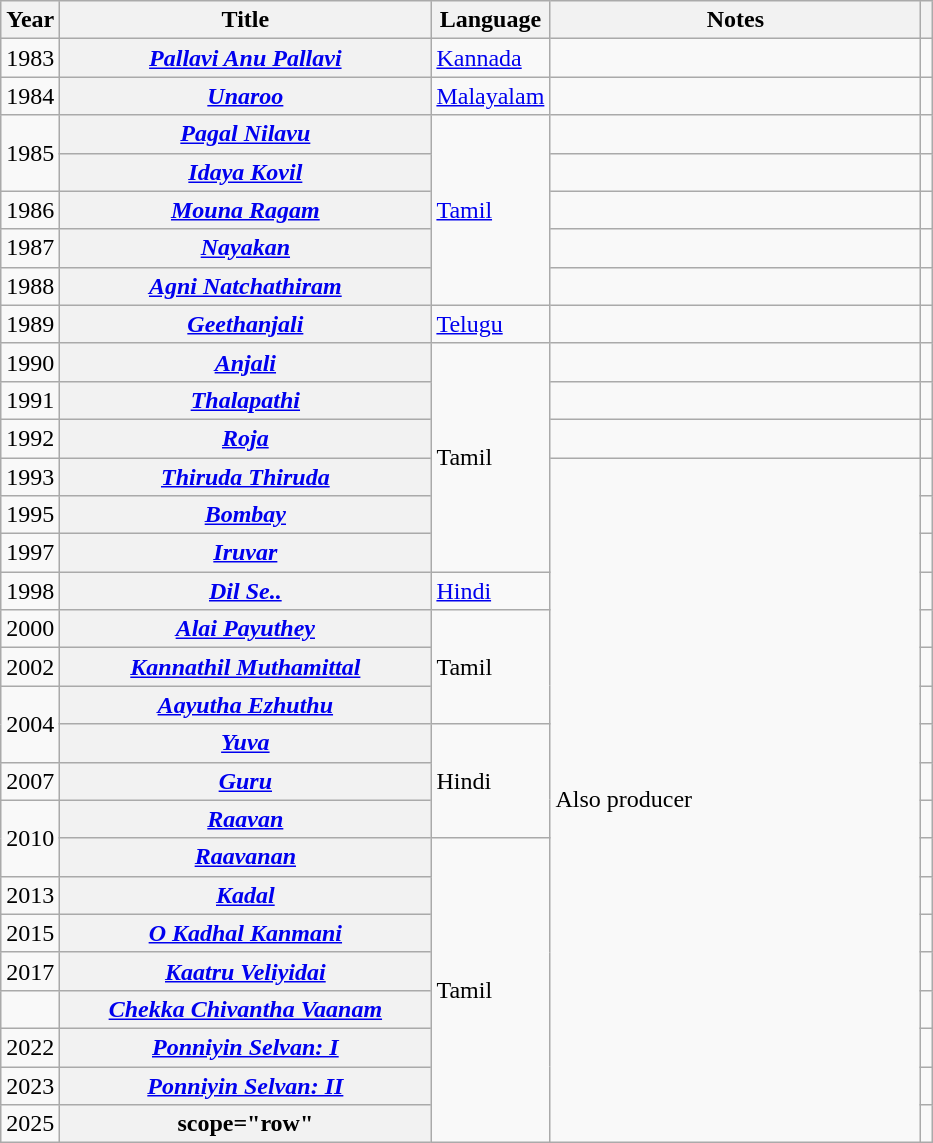<table class="wikitable plainrowheaders sortable" style="margin-right: 0;">
<tr>
<th rowspan="2" scope="col" style="width: 1em;">Year</th>
<th rowspan="2" scope="col" style="width: 15em;">Title</th>
<th rowspan="2" scope="col" style="width: 2em;">Language</th>
<th rowspan="2" scope="col" style="width: 15em;">Notes</th>
<th rowspan="2" scope="col" class="unsortable"></th>
</tr>
<tr>
</tr>
<tr>
<td>1983</td>
<th scope="row"><em><a href='#'>Pallavi Anu Pallavi</a></em></th>
<td><a href='#'>Kannada</a></td>
<td></td>
<td style="text-align: center;"></td>
</tr>
<tr>
<td>1984</td>
<th scope="row"><em><a href='#'>Unaroo</a></em></th>
<td><a href='#'>Malayalam</a></td>
<td></td>
<td style="text-align: center;"></td>
</tr>
<tr>
<td rowspan="2">1985</td>
<th scope="row"><em><a href='#'>Pagal Nilavu</a></em></th>
<td rowspan="5"><a href='#'>Tamil</a></td>
<td></td>
<td style="text-align: center;"></td>
</tr>
<tr>
<th scope="row"><em><a href='#'>Idaya Kovil</a></em></th>
<td></td>
<td style="text-align: center;"></td>
</tr>
<tr>
<td>1986</td>
<th scope="row"><em><a href='#'>Mouna Ragam</a></em></th>
<td></td>
<td style="text-align: center;"></td>
</tr>
<tr>
<td>1987</td>
<th scope="row"><em><a href='#'>Nayakan</a></em></th>
<td></td>
<td style="text-align: center;"></td>
</tr>
<tr>
<td>1988</td>
<th scope="row"><em><a href='#'>Agni Natchathiram</a></em></th>
<td></td>
<td style="text-align: center;"></td>
</tr>
<tr>
<td>1989</td>
<th scope="row"><em><a href='#'>Geethanjali</a></em></th>
<td><a href='#'>Telugu</a></td>
<td></td>
<td style="text-align: center;"></td>
</tr>
<tr>
<td>1990</td>
<th scope="row"><em><a href='#'>Anjali</a></em></th>
<td rowspan="6">Tamil</td>
<td></td>
<td style="text-align: center;"></td>
</tr>
<tr>
<td>1991</td>
<th scope="row"><em><a href='#'>Thalapathi</a></em></th>
<td></td>
<td style="text-align: center;"></td>
</tr>
<tr>
<td>1992</td>
<th scope="row"><em><a href='#'>Roja</a></em></th>
<td></td>
<td style="text-align: center;"></td>
</tr>
<tr>
<td>1993</td>
<th scope="row"><em><a href='#'>Thiruda Thiruda</a></em></th>
<td rowspan="18">Also producer</td>
<td style="text-align: center;"></td>
</tr>
<tr>
<td>1995</td>
<th scope="row"><em><a href='#'>Bombay</a></em></th>
<td style="text-align: center;"></td>
</tr>
<tr>
<td>1997</td>
<th scope="row"><em><a href='#'>Iruvar</a></em></th>
<td style="text-align: center;"></td>
</tr>
<tr>
<td>1998</td>
<th scope="row"><em><a href='#'>Dil Se..</a></em></th>
<td><a href='#'>Hindi</a></td>
<td style="text-align: center;"><br></td>
</tr>
<tr>
<td>2000</td>
<th scope="row"><em><a href='#'>Alai Payuthey</a></em></th>
<td rowspan="3">Tamil</td>
<td style="text-align: center;"></td>
</tr>
<tr>
<td>2002</td>
<th scope="row"><em><a href='#'>Kannathil Muthamittal</a></em></th>
<td style="text-align: center;"></td>
</tr>
<tr>
<td rowspan="2">2004</td>
<th scope="row"><em><a href='#'>Aayutha Ezhuthu</a></em></th>
<td style="text-align: center;"></td>
</tr>
<tr>
<th scope="row"><em><a href='#'>Yuva</a></em></th>
<td rowspan="3">Hindi</td>
<td style="text-align: center;"></td>
</tr>
<tr>
<td>2007</td>
<th scope="row"><em><a href='#'>Guru</a></em></th>
<td style="text-align: center;"></td>
</tr>
<tr>
<td rowspan="2">2010</td>
<th scope="row"><em><a href='#'>Raavan</a></em></th>
<td style="text-align: center;"></td>
</tr>
<tr>
<th scope="row"><em><a href='#'>Raavanan</a></em></th>
<td rowspan="8">Tamil</td>
<td style="text-align: center;"></td>
</tr>
<tr>
<td>2013</td>
<th scope="row"><em><a href='#'>Kadal</a></em></th>
<td style="text-align: center;"></td>
</tr>
<tr>
<td>2015</td>
<th scope="row"><em><a href='#'>O Kadhal Kanmani</a></em></th>
<td style="text-align: center;"></td>
</tr>
<tr>
<td>2017</td>
<th scope="row"><em><a href='#'>Kaatru Veliyidai</a></em></th>
<td style="text-align: center;"></td>
</tr>
<tr>
<td></td>
<th scope="row"><em><a href='#'>Chekka Chivantha Vaanam</a></em></th>
<td style="text-align: center;"></td>
</tr>
<tr>
<td>2022</td>
<th scope="row"><em><a href='#'>Ponniyin Selvan: I</a></em></th>
<td style="text-align: center;"></td>
</tr>
<tr>
<td>2023</td>
<th scope="row"><em><a href='#'>Ponniyin Selvan: II</a></em></th>
<td style="text-align: center;"></td>
</tr>
<tr>
<td>2025</td>
<th>scope="row" </th>
<td style="text-align: center;"></td>
</tr>
</table>
